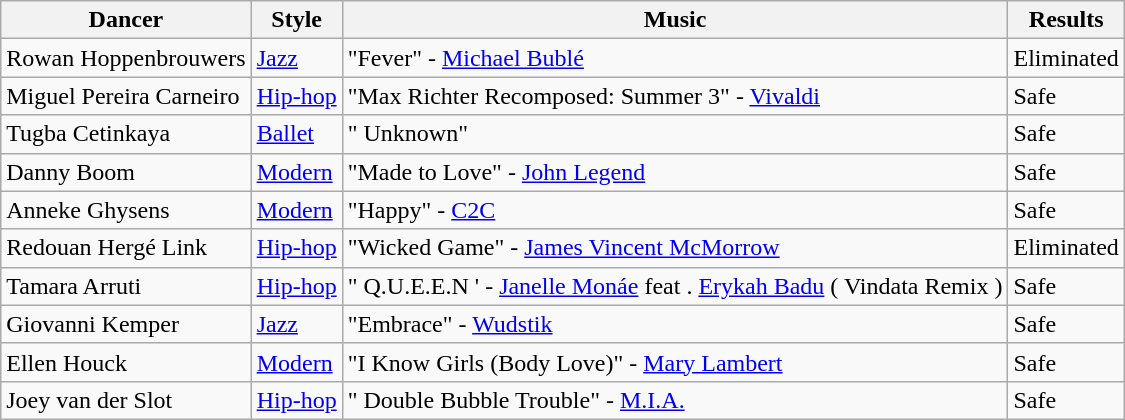<table Class =" wikitable">
<tr>
<th>Dancer</th>
<th>Style</th>
<th>Music</th>
<th>Results</th>
</tr>
<tr>
<td>Rowan Hoppenbrouwers</td>
<td><a href='#'>Jazz</a></td>
<td>"Fever" - <a href='#'>Michael Bublé</a></td>
<td>Eliminated</td>
</tr>
<tr>
<td>Miguel Pereira Carneiro</td>
<td><a href='#'>Hip-hop</a></td>
<td>"Max Richter Recomposed: Summer 3" - <a href='#'>Vivaldi</a></td>
<td>Safe</td>
</tr>
<tr>
<td>Tugba Cetinkaya</td>
<td><a href='#'>Ballet</a></td>
<td>" Unknown"</td>
<td>Safe</td>
</tr>
<tr>
<td>Danny Boom</td>
<td><a href='#'>Modern</a></td>
<td>"Made to Love" - <a href='#'>John Legend</a></td>
<td>Safe</td>
</tr>
<tr>
<td>Anneke Ghysens</td>
<td><a href='#'>Modern</a></td>
<td>"Happy" - <a href='#'>C2C</a></td>
<td>Safe</td>
</tr>
<tr>
<td>Redouan Hergé Link</td>
<td><a href='#'>Hip-hop</a></td>
<td>"Wicked Game" - <a href='#'>James Vincent McMorrow</a></td>
<td>Eliminated</td>
</tr>
<tr>
<td>Tamara Arruti</td>
<td><a href='#'>Hip-hop</a></td>
<td>" Q.U.E.E.N ' - <a href='#'>Janelle Monáe</a> feat . <a href='#'>Erykah Badu</a> ( Vindata Remix )</td>
<td>Safe</td>
</tr>
<tr>
<td>Giovanni Kemper</td>
<td><a href='#'>Jazz</a></td>
<td>"Embrace" - <a href='#'>Wudstik</a></td>
<td>Safe</td>
</tr>
<tr>
<td>Ellen Houck</td>
<td><a href='#'>Modern</a></td>
<td>"I Know Girls (Body Love)" - <a href='#'>Mary Lambert</a></td>
<td>Safe</td>
</tr>
<tr>
<td>Joey van der Slot</td>
<td><a href='#'>Hip-hop</a></td>
<td>" Double Bubble Trouble" - <a href='#'>M.I.A.</a></td>
<td>Safe</td>
</tr>
</table>
